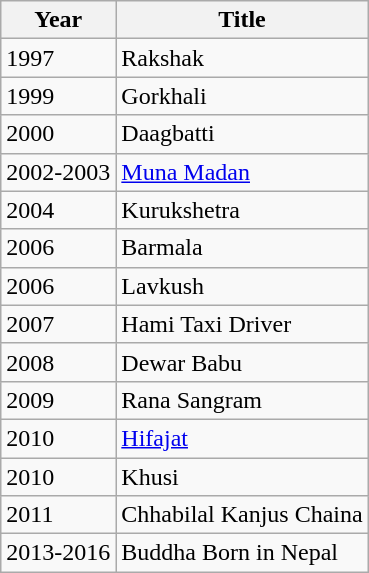<table class="wikitable">
<tr>
<th>Year</th>
<th>Title</th>
</tr>
<tr>
<td>1997</td>
<td>Rakshak</td>
</tr>
<tr>
<td>1999</td>
<td>Gorkhali</td>
</tr>
<tr>
<td>2000</td>
<td>Daagbatti</td>
</tr>
<tr>
<td>2002-2003</td>
<td><a href='#'>Muna Madan</a></td>
</tr>
<tr>
<td>2004</td>
<td>Kurukshetra</td>
</tr>
<tr>
<td>2006</td>
<td>Barmala</td>
</tr>
<tr>
<td>2006</td>
<td>Lavkush</td>
</tr>
<tr>
<td>2007</td>
<td>Hami Taxi Driver</td>
</tr>
<tr>
<td>2008</td>
<td>Dewar Babu</td>
</tr>
<tr>
<td>2009</td>
<td>Rana Sangram</td>
</tr>
<tr>
<td>2010</td>
<td><a href='#'>Hifajat</a></td>
</tr>
<tr>
<td>2010</td>
<td>Khusi</td>
</tr>
<tr>
<td>2011</td>
<td>Chhabilal Kanjus Chaina</td>
</tr>
<tr>
<td>2013-2016</td>
<td>Buddha Born in Nepal</td>
</tr>
</table>
